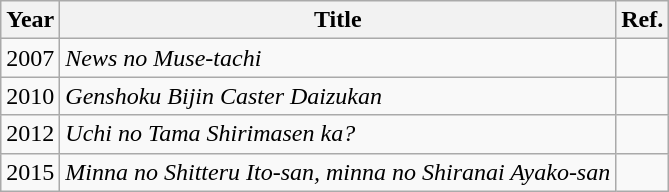<table class="wikitable">
<tr>
<th>Year</th>
<th>Title</th>
<th>Ref.</th>
</tr>
<tr>
<td>2007</td>
<td><em>News no Muse-tachi</em></td>
<td></td>
</tr>
<tr>
<td>2010</td>
<td><em>Genshoku Bijin Caster Daizukan</em></td>
<td></td>
</tr>
<tr>
<td>2012</td>
<td><em>Uchi no Tama Shirimasen ka?</em></td>
<td></td>
</tr>
<tr>
<td>2015</td>
<td><em>Minna no Shitteru Ito-san, minna no Shiranai Ayako-san</em></td>
<td></td>
</tr>
</table>
